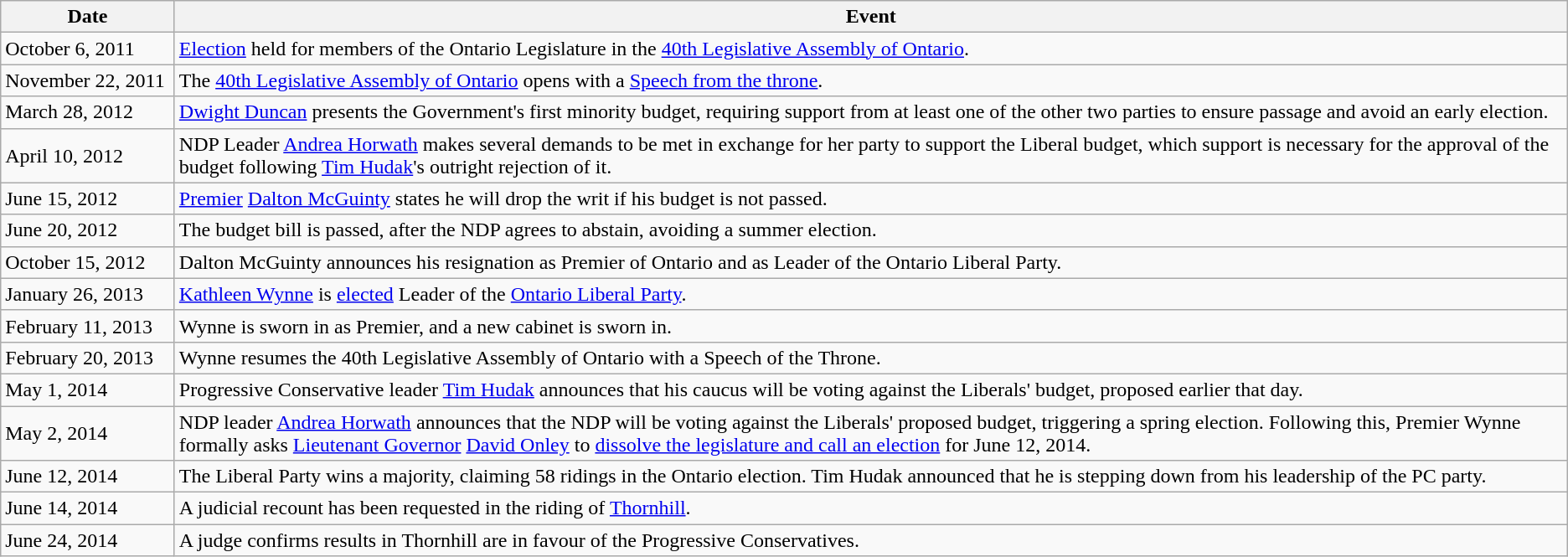<table class="wikitable">
<tr>
<th style="width:131px;">Date</th>
<th>Event</th>
</tr>
<tr>
<td>October 6, 2011</td>
<td><a href='#'>Election</a> held for members of the Ontario Legislature in the <a href='#'>40th Legislative Assembly of Ontario</a>.</td>
</tr>
<tr>
<td>November 22, 2011</td>
<td>The <a href='#'>40th Legislative Assembly of Ontario</a> opens with a <a href='#'>Speech from the throne</a>.</td>
</tr>
<tr>
<td>March 28, 2012</td>
<td><a href='#'>Dwight Duncan</a> presents the Government's first minority budget, requiring support from at least one of the other two parties to ensure passage and avoid an early election.</td>
</tr>
<tr>
<td>April 10, 2012</td>
<td>NDP Leader <a href='#'>Andrea Horwath</a> makes several demands to be met in exchange for her party to support the Liberal budget, which support is necessary for the approval of the budget following <a href='#'>Tim Hudak</a>'s outright rejection of it.</td>
</tr>
<tr>
<td>June 15, 2012</td>
<td><a href='#'>Premier</a> <a href='#'>Dalton McGuinty</a> states he will drop the writ if his budget is not passed.</td>
</tr>
<tr>
<td>June 20, 2012</td>
<td>The budget bill is passed, after the NDP agrees to abstain, avoiding a summer election.</td>
</tr>
<tr>
<td>October 15, 2012</td>
<td>Dalton McGuinty announces his resignation as Premier of Ontario and as Leader of the Ontario Liberal Party.</td>
</tr>
<tr>
<td>January 26, 2013</td>
<td><a href='#'>Kathleen Wynne</a> is <a href='#'>elected</a> Leader of the <a href='#'>Ontario Liberal Party</a>.</td>
</tr>
<tr>
<td>February 11, 2013</td>
<td>Wynne is sworn in as Premier, and a new cabinet is sworn in.</td>
</tr>
<tr>
<td>February 20, 2013</td>
<td>Wynne resumes the 40th Legislative Assembly of Ontario with a Speech of the Throne.</td>
</tr>
<tr>
<td>May 1, 2014</td>
<td>Progressive Conservative leader <a href='#'>Tim Hudak</a> announces that his caucus will be voting against the Liberals' budget, proposed earlier that day.</td>
</tr>
<tr>
<td>May 2, 2014</td>
<td>NDP leader <a href='#'>Andrea Horwath</a> announces that the NDP will be voting against the Liberals' proposed budget, triggering a spring election. Following this, Premier Wynne formally asks <a href='#'>Lieutenant Governor</a> <a href='#'>David Onley</a> to <a href='#'>dissolve the legislature and call an election</a> for June 12, 2014.</td>
</tr>
<tr>
<td>June 12, 2014</td>
<td>The Liberal Party wins a majority, claiming 58 ridings in the Ontario election.  Tim Hudak announced that he is stepping down from his leadership of the PC party.</td>
</tr>
<tr>
<td>June 14, 2014</td>
<td>A judicial recount has been requested in the riding of <a href='#'>Thornhill</a>.</td>
</tr>
<tr>
<td>June 24, 2014</td>
<td>A judge confirms results in Thornhill are in favour of the Progressive Conservatives.</td>
</tr>
</table>
